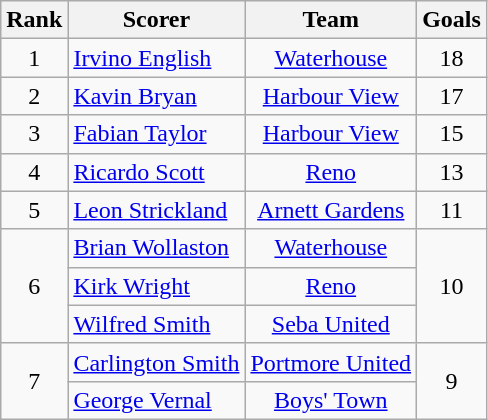<table class="wikitable" style="text-align:center">
<tr>
<th>Rank</th>
<th>Scorer</th>
<th>Team</th>
<th>Goals</th>
</tr>
<tr>
<td>1</td>
<td style="text-align:left">  <a href='#'>Irvino English</a></td>
<td><a href='#'>Waterhouse</a></td>
<td>18</td>
</tr>
<tr>
<td>2</td>
<td style="text-align:left"> <a href='#'>Kavin Bryan</a></td>
<td><a href='#'>Harbour View</a></td>
<td>17</td>
</tr>
<tr>
<td>3</td>
<td style="text-align:left"> <a href='#'>Fabian Taylor</a></td>
<td><a href='#'>Harbour View</a></td>
<td>15</td>
</tr>
<tr>
<td>4</td>
<td style="text-align:left"> <a href='#'>Ricardo Scott</a></td>
<td><a href='#'>Reno</a></td>
<td>13</td>
</tr>
<tr>
<td>5</td>
<td style="text-align:left"> <a href='#'>Leon Strickland</a></td>
<td><a href='#'>Arnett Gardens</a></td>
<td>11</td>
</tr>
<tr>
<td rowspan="3">6</td>
<td style="text-align:left"> <a href='#'>Brian Wollaston</a></td>
<td><a href='#'>Waterhouse</a></td>
<td rowspan="3">10</td>
</tr>
<tr>
<td style="text-align:left"> <a href='#'>Kirk Wright</a></td>
<td><a href='#'>Reno</a></td>
</tr>
<tr>
<td style="text-align:left"> <a href='#'>Wilfred Smith</a></td>
<td><a href='#'>Seba United</a></td>
</tr>
<tr>
<td rowspan="2">7</td>
<td style="text-align:left"> <a href='#'>Carlington Smith</a></td>
<td><a href='#'>Portmore United</a></td>
<td rowspan="2">9</td>
</tr>
<tr>
<td style="text-align:left"> <a href='#'>George Vernal</a></td>
<td><a href='#'>Boys' Town</a></td>
</tr>
</table>
